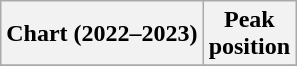<table class="wikitable plainrowheaders" style="text-align:center">
<tr>
<th scope="col">Chart (2022–2023)</th>
<th scope="col">Peak<br>position</th>
</tr>
<tr>
</tr>
</table>
